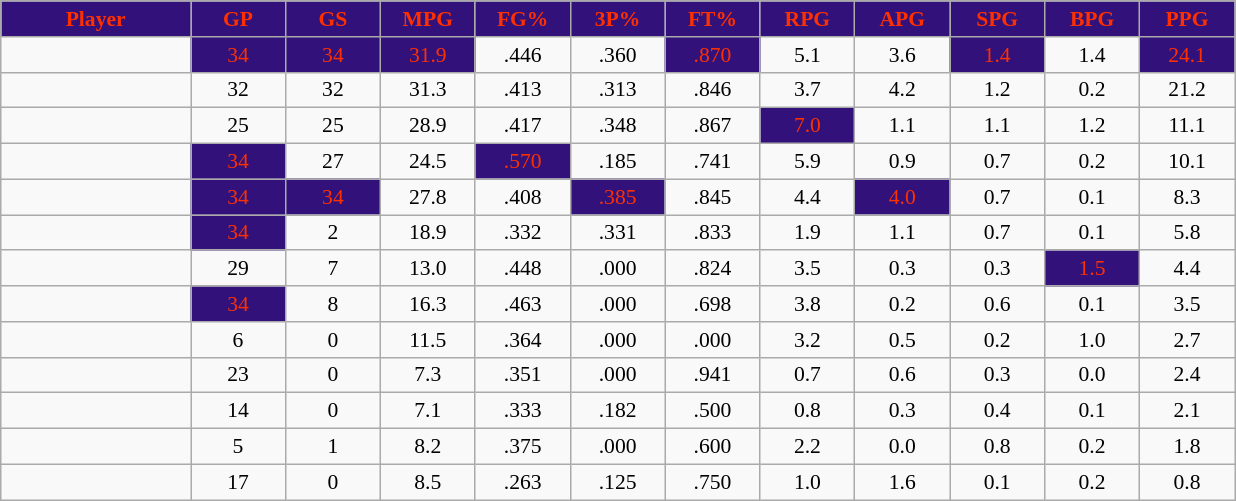<table class="wikitable sortable" style="font-size:90%; text-align:center;">
<tr>
<th style="background:#32127A;color:#FF3000;" width="10%">Player</th>
<th style="background:#32127A;color:#FF3000;" width="5%">GP</th>
<th style="background:#32127A;color:#FF3000;" width="5%">GS</th>
<th style="background:#32127A;color:#FF3000;" width="5%">MPG</th>
<th style="background:#32127A;color:#FF3000;" width="5%">FG%</th>
<th style="background:#32127A;color:#FF3000;" width="5%">3P%</th>
<th style="background:#32127A;color:#FF3000;" width="5%">FT%</th>
<th style="background:#32127A;color:#FF3000;" width="5%">RPG</th>
<th style="background:#32127A;color:#FF3000;" width="5%">APG</th>
<th style="background:#32127A;color:#FF3000;" width="5%">SPG</th>
<th style="background:#32127A;color:#FF3000;" width="5%">BPG</th>
<th style="background:#32127A;color:#FF3000;" width="5%">PPG</th>
</tr>
<tr>
<td></td>
<td style="background:#32127A;color:#FF3000;">34</td>
<td style="background:#32127A;color:#FF3000;">34</td>
<td style="background:#32127A;color:#FF3000;">31.9</td>
<td>.446</td>
<td>.360</td>
<td style="background:#32127A;color:#FF3000;">.870</td>
<td>5.1</td>
<td>3.6</td>
<td style="background:#32127A;color:#FF3000;">1.4</td>
<td>1.4</td>
<td style="background:#32127A;color:#FF3000;">24.1</td>
</tr>
<tr>
<td></td>
<td>32</td>
<td>32</td>
<td>31.3</td>
<td>.413</td>
<td>.313</td>
<td>.846</td>
<td>3.7</td>
<td>4.2</td>
<td>1.2</td>
<td>0.2</td>
<td>21.2</td>
</tr>
<tr>
<td></td>
<td>25</td>
<td>25</td>
<td>28.9</td>
<td>.417</td>
<td>.348</td>
<td>.867</td>
<td style="background:#32127A;color:#FF3000;">7.0</td>
<td>1.1</td>
<td>1.1</td>
<td>1.2</td>
<td>11.1</td>
</tr>
<tr>
<td></td>
<td style="background:#32127A;color:#FF3000;">34</td>
<td>27</td>
<td>24.5</td>
<td style="background:#32127A;color:#FF3000;">.570</td>
<td>.185</td>
<td>.741</td>
<td>5.9</td>
<td>0.9</td>
<td>0.7</td>
<td>0.2</td>
<td>10.1</td>
</tr>
<tr>
<td></td>
<td style="background:#32127A;color:#FF3000;">34</td>
<td style="background:#32127A;color:#FF3000;">34</td>
<td>27.8</td>
<td>.408</td>
<td style="background:#32127A;color:#FF3000;">.385</td>
<td>.845</td>
<td>4.4</td>
<td style="background:#32127A;color:#FF3000;">4.0</td>
<td>0.7</td>
<td>0.1</td>
<td>8.3</td>
</tr>
<tr>
<td></td>
<td style="background:#32127A;color:#FF3000;">34</td>
<td>2</td>
<td>18.9</td>
<td>.332</td>
<td>.331</td>
<td>.833</td>
<td>1.9</td>
<td>1.1</td>
<td>0.7</td>
<td>0.1</td>
<td>5.8</td>
</tr>
<tr>
<td></td>
<td>29</td>
<td>7</td>
<td>13.0</td>
<td>.448</td>
<td>.000</td>
<td>.824</td>
<td>3.5</td>
<td>0.3</td>
<td>0.3</td>
<td style="background:#32127A;color:#FF3000;">1.5</td>
<td>4.4</td>
</tr>
<tr>
<td></td>
<td style="background:#32127A;color:#FF3000;">34</td>
<td>8</td>
<td>16.3</td>
<td>.463</td>
<td>.000</td>
<td>.698</td>
<td>3.8</td>
<td>0.2</td>
<td>0.6</td>
<td>0.1</td>
<td>3.5</td>
</tr>
<tr>
<td></td>
<td>6</td>
<td>0</td>
<td>11.5</td>
<td>.364</td>
<td>.000</td>
<td>.000</td>
<td>3.2</td>
<td>0.5</td>
<td>0.2</td>
<td>1.0</td>
<td>2.7</td>
</tr>
<tr>
<td></td>
<td>23</td>
<td>0</td>
<td>7.3</td>
<td>.351</td>
<td>.000</td>
<td>.941</td>
<td>0.7</td>
<td>0.6</td>
<td>0.3</td>
<td>0.0</td>
<td>2.4</td>
</tr>
<tr>
<td></td>
<td>14</td>
<td>0</td>
<td>7.1</td>
<td>.333</td>
<td>.182</td>
<td>.500</td>
<td>0.8</td>
<td>0.3</td>
<td>0.4</td>
<td>0.1</td>
<td>2.1</td>
</tr>
<tr>
<td></td>
<td>5</td>
<td>1</td>
<td>8.2</td>
<td>.375</td>
<td>.000</td>
<td>.600</td>
<td>2.2</td>
<td>0.0</td>
<td>0.8</td>
<td>0.2</td>
<td>1.8</td>
</tr>
<tr>
<td></td>
<td>17</td>
<td>0</td>
<td>8.5</td>
<td>.263</td>
<td>.125</td>
<td>.750</td>
<td>1.0</td>
<td>1.6</td>
<td>0.1</td>
<td>0.2</td>
<td>0.8</td>
</tr>
</table>
